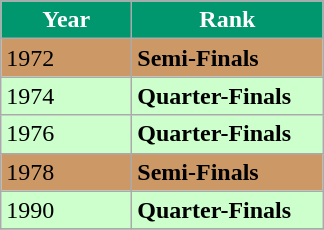<table class="wikitable">
<tr>
</tr>
<tr style="color:white;">
<th style="width:80px; background:#00966E;">Year</th>
<th style="width:120px; background:#00966E;">Rank</th>
</tr>
<tr bgcolor=#cc9966>
<td> 1972</td>
<td><strong>Semi-Finals</strong></td>
</tr>
<tr bgcolor="#CCFFCC">
<td> 1974</td>
<td><strong>Quarter-Finals</strong></td>
</tr>
<tr bgcolor="#CCFFCC">
<td> 1976</td>
<td><strong>Quarter-Finals</strong></td>
</tr>
<tr bgcolor=#cc9966>
<td> 1978</td>
<td><strong>Semi-Finals</strong></td>
</tr>
<tr bgcolor="#CCFFCC">
<td> 1990</td>
<td><strong>Quarter-Finals</strong></td>
</tr>
<tr>
</tr>
</table>
